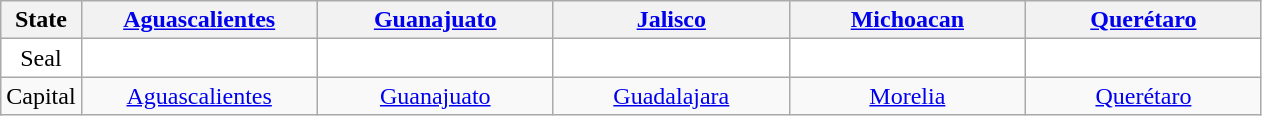<table class="wikitable">
<tr style="background:#f2f2f2; text-align:center; vertical-align:top;">
<td><strong>State</strong></td>
<td style="width:150px;"><strong><a href='#'>Aguascalientes</a> <br></strong></td>
<td style="width:150px;"><strong><a href='#'>Guanajuato</a></strong><br></td>
<td style="width:150px;"><strong><a href='#'>Jalisco</a></strong><br></td>
<td style="width:150px;"><strong><a href='#'>Michoacan</a></strong><br></td>
<td style="width:150px;"><strong><a href='#'>Querétaro</a><br></strong></td>
</tr>
<tr style="text-align:center; background:#fff;">
<td>Seal</td>
<td></td>
<td></td>
<td></td>
<td></td>
<td></td>
</tr>
<tr align="center">
<td>Capital</td>
<td><a href='#'>Aguascalientes</a></td>
<td><a href='#'>Guanajuato</a></td>
<td><a href='#'>Guadalajara</a></td>
<td><a href='#'>Morelia</a></td>
<td><a href='#'>Querétaro</a></td>
</tr>
</table>
